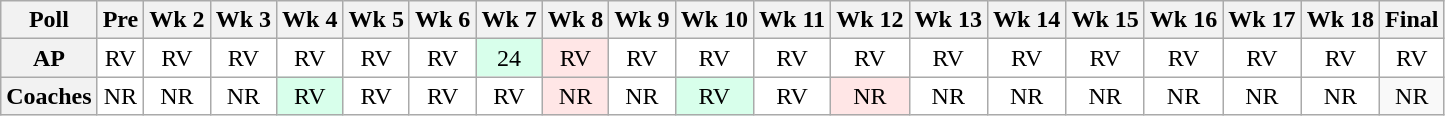<table class="wikitable" style="white-space:nowrap;">
<tr>
<th>Poll</th>
<th>Pre</th>
<th>Wk 2</th>
<th>Wk 3</th>
<th>Wk 4</th>
<th>Wk 5</th>
<th>Wk 6</th>
<th>Wk 7</th>
<th>Wk 8</th>
<th>Wk 9</th>
<th>Wk 10</th>
<th>Wk 11</th>
<th>Wk 12</th>
<th>Wk 13</th>
<th>Wk 14</th>
<th>Wk 15</th>
<th>Wk 16</th>
<th>Wk 17</th>
<th>Wk 18</th>
<th>Final</th>
</tr>
<tr style="text-align:center;">
<th>AP</th>
<td style="background:#FFF;">RV</td>
<td style="background:#FFF;">RV</td>
<td style="background:#FFF;">RV</td>
<td style="background:#FFF;">RV</td>
<td style="background:#FFF;">RV</td>
<td style="background:#FFF;">RV</td>
<td style="background:#D8FFEB;">24</td>
<td style="background:#FFE6E6;">RV</td>
<td style="background:#FFF;">RV</td>
<td style="background:#FFF;">RV</td>
<td style="background:#FFF;">RV</td>
<td style="background:#FFF;">RV</td>
<td style="background:#FFF;">RV</td>
<td style="background:#FFF;">RV</td>
<td style="background:#FFF;">RV</td>
<td style="background:#FFF;">RV</td>
<td style="background:#FFF;">RV</td>
<td style="background:#FFF;">RV</td>
<td style="background:#FFF;">RV</td>
</tr>
<tr style="text-align:center;">
<th>Coaches</th>
<td style="background:#FFF;">NR</td>
<td style="background:#FFF;">NR</td>
<td style="background:#FFF;">NR</td>
<td style="background:#D8FFEB;">RV</td>
<td style="background:#FFF;">RV</td>
<td style="background:#FFF;">RV</td>
<td style="background:#FFF;">RV</td>
<td style="background:#FFE6E6;">NR</td>
<td style="background:#FFF;">NR</td>
<td style="background:#D8FFEB;">RV</td>
<td style="background:#FFF;">RV</td>
<td style="background:#FFE6E6;">NR</td>
<td style="background:#FFF;">NR</td>
<td style="background:#FFF;">NR</td>
<td style="background:#FFF;">NR</td>
<td style="background:#FFF;">NR</td>
<td style="background:#FFF;">NR</td>
<td style="background:#FFF;">NR</td>
<td>NR</td>
</tr>
</table>
